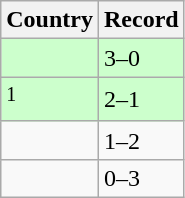<table class="wikitable">
<tr>
<th>Country</th>
<th>Record</th>
</tr>
<tr bgcolor="ccffcc">
<td><strong></strong></td>
<td>3–0</td>
</tr>
<tr bgcolor="ccffcc">
<td><strong></strong><sup>1</sup></td>
<td>2–1</td>
</tr>
<tr>
<td><strong></strong></td>
<td>1–2</td>
</tr>
<tr>
<td><strong></strong></td>
<td>0–3</td>
</tr>
</table>
